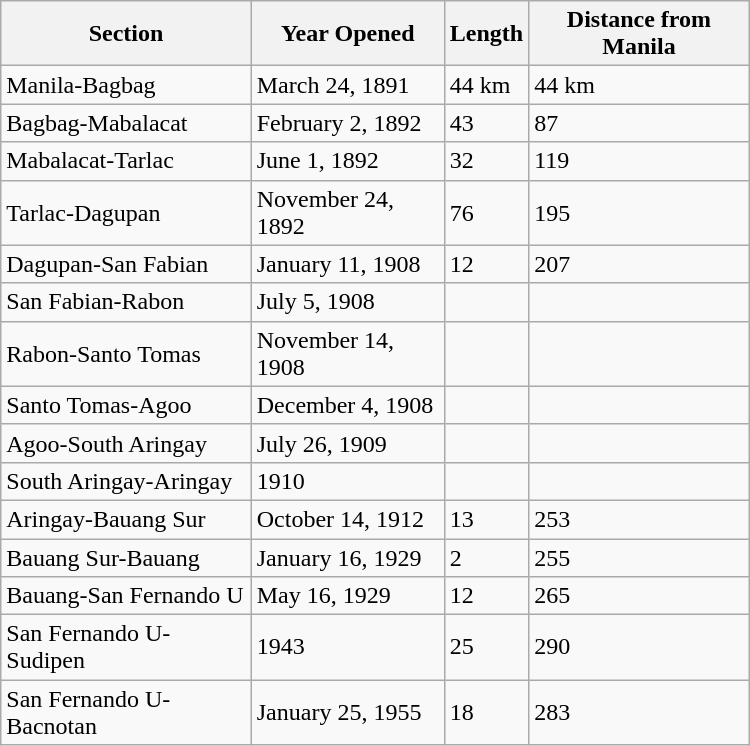<table class="wikitable article-table" border="0" cellpadding="1" cellspacing="1" style="width: 500px;">
<tr>
<th scope="col">Section</th>
<th scope="col">Year Opened</th>
<th scope="col">Length</th>
<th scope="col">Distance from Manila</th>
</tr>
<tr>
<td>Manila-Bagbag</td>
<td>March 24, 1891</td>
<td>44 km</td>
<td>44 km</td>
</tr>
<tr>
<td>Bagbag-Mabalacat</td>
<td>February 2, 1892</td>
<td>43</td>
<td>87</td>
</tr>
<tr>
<td>Mabalacat-Tarlac</td>
<td>June 1, 1892</td>
<td>32</td>
<td>119</td>
</tr>
<tr>
<td>Tarlac-Dagupan</td>
<td>November 24, 1892</td>
<td>76</td>
<td>195</td>
</tr>
<tr>
<td>Dagupan-San Fabian</td>
<td>January 11, 1908</td>
<td>12</td>
<td>207</td>
</tr>
<tr>
<td>San Fabian-Rabon</td>
<td>July 5, 1908</td>
<td></td>
<td></td>
</tr>
<tr>
<td>Rabon-Santo Tomas</td>
<td>November 14, 1908</td>
<td></td>
<td></td>
</tr>
<tr>
<td>Santo Tomas-Agoo</td>
<td>December 4, 1908</td>
<td></td>
<td></td>
</tr>
<tr>
<td>Agoo-South Aringay</td>
<td>July 26, 1909</td>
<td></td>
<td></td>
</tr>
<tr>
<td>South Aringay-Aringay</td>
<td>1910</td>
<td></td>
<td></td>
</tr>
<tr>
<td>Aringay-Bauang Sur</td>
<td>October 14, 1912</td>
<td>13</td>
<td>253</td>
</tr>
<tr>
<td>Bauang Sur-Bauang</td>
<td>January 16, 1929</td>
<td>2</td>
<td>255</td>
</tr>
<tr>
<td>Bauang-San Fernando U</td>
<td>May 16, 1929</td>
<td>12</td>
<td>265</td>
</tr>
<tr>
<td>San Fernando U-Sudipen</td>
<td>1943</td>
<td>25</td>
<td>290</td>
</tr>
<tr>
<td>San Fernando U-Bacnotan</td>
<td>January 25, 1955</td>
<td>18</td>
<td>283</td>
</tr>
</table>
